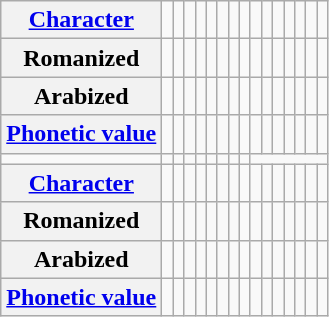<table class="wikitable" style="text-align: center;">
<tr>
<th><a href='#'>Character</a></th>
<td><big></big></td>
<td><big></big></td>
<td><big></big></td>
<td><big></big></td>
<td><big></big></td>
<td><big></big></td>
<td><big></big></td>
<td><big></big></td>
<td><big></big></td>
<td><big></big></td>
<td><big></big></td>
<td><big></big></td>
<td><big></big></td>
<td><big></big></td>
<td><big></big></td>
</tr>
<tr>
<th>Romanized</th>
<td></td>
<td></td>
<td></td>
<td></td>
<td></td>
<td></td>
<td></td>
<td></td>
<td></td>
<td></td>
<td></td>
<td></td>
<td></td>
<td></td>
<td></td>
</tr>
<tr>
<th>Arabized</th>
<td><big></big></td>
<td><big></big></td>
<td><big></big></td>
<td><big></big></td>
<td><big></big></td>
<td><big></big></td>
<td><big></big></td>
<td><big></big></td>
<td><big></big></td>
<td><big></big></td>
<td><big></big></td>
<td><big></big></td>
<td><big></big></td>
<td><big></big></td>
<td><big></big></td>
</tr>
<tr>
<th><a href='#'>Phonetic value</a></th>
<td></td>
<td></td>
<td></td>
<td></td>
<td></td>
<td></td>
<td></td>
<td></td>
<td></td>
<td></td>
<td></td>
<td></td>
<td></td>
<td></td>
<td></td>
</tr>
<tr>
<td></td>
<td></td>
<td></td>
<td></td>
<td></td>
<td></td>
<td></td>
<td></td>
<td></td>
</tr>
<tr>
<th><a href='#'>Character</a></th>
<td><big></big></td>
<td><big></big></td>
<td><big></big></td>
<td><big></big></td>
<td><big></big></td>
<td><big></big></td>
<td><big></big></td>
<td><big></big></td>
<td><big></big></td>
<td><big></big></td>
<td><big></big></td>
<td><big></big></td>
<td><big></big></td>
<td><big></big></td>
<td><big></big></td>
</tr>
<tr>
<th>Romanized</th>
<td></td>
<td></td>
<td></td>
<td></td>
<td></td>
<td></td>
<td></td>
<td></td>
<td></td>
<td></td>
<td></td>
<td></td>
<td></td>
<td></td>
<td></td>
</tr>
<tr>
<th>Arabized</th>
<td><big></big></td>
<td><big></big></td>
<td><big></big></td>
<td><big></big></td>
<td><big></big></td>
<td><big></big></td>
<td><big></big></td>
<td><big></big></td>
<td><big></big></td>
<td><big></big></td>
<td><big></big></td>
<td><big></big></td>
<td><big></big></td>
<td><big></big></td>
<td><big></big></td>
</tr>
<tr>
<th><a href='#'>Phonetic value</a></th>
<td></td>
<td></td>
<td></td>
<td></td>
<td></td>
<td></td>
<td></td>
<td></td>
<td></td>
<td></td>
<td></td>
<td></td>
<td></td>
<td></td>
<td></td>
</tr>
</table>
